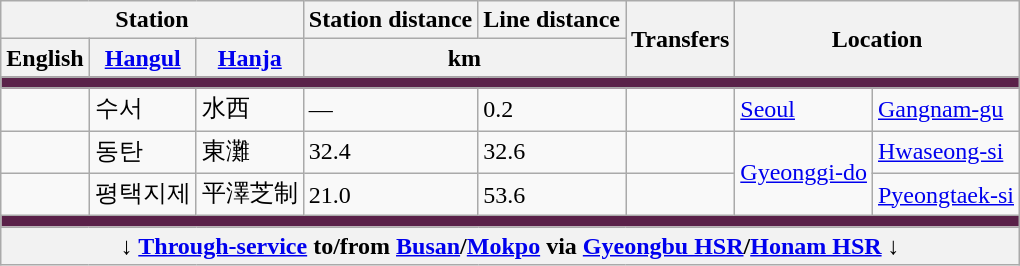<table class="wikitable">
<tr>
<th scope="col" colspan="3">Station</th>
<th scope="col">Station distance</th>
<th scope="col">Line distance</th>
<th scope="col" rowspan="2">Transfers</th>
<th scope="col" rowspan="2" colspan="2">Location</th>
</tr>
<tr>
<th scope="col">English</th>
<th scope="col"><a href='#'>Hangul</a></th>
<th scope="col"><a href='#'>Hanja</a></th>
<th scope="col" colspan="2">km</th>
</tr>
<tr>
</tr>
<tr style="background:#5A2149; height: 2pt";>
<td colspan="8"></td>
</tr>
<tr>
<td></td>
<td>수서</td>
<td>水西</td>
<td>—</td>
<td>0.2</td>
<td></td>
<td><a href='#'>Seoul</a></td>
<td><a href='#'>Gangnam-gu</a></td>
</tr>
<tr>
<td></td>
<td>동탄</td>
<td>東灘</td>
<td>32.4</td>
<td>32.6</td>
<td></td>
<td rowspan="2"><a href='#'>Gyeonggi-do</a></td>
<td><a href='#'>Hwaseong-si</a></td>
</tr>
<tr>
<td></td>
<td>평택지제</td>
<td>平澤芝制</td>
<td>21.0</td>
<td>53.6</td>
<td></td>
<td><a href='#'>Pyeongtaek-si</a></td>
</tr>
<tr style="background:#5A2149; height: 2pt";>
<td colspan="8"></td>
</tr>
<tr>
<th colspan="8">↓ <a href='#'>Through-service</a> to/from <a href='#'>Busan</a>/<a href='#'>Mokpo</a> via <a href='#'>Gyeongbu HSR</a>/<a href='#'>Honam HSR</a> ↓</th>
</tr>
</table>
